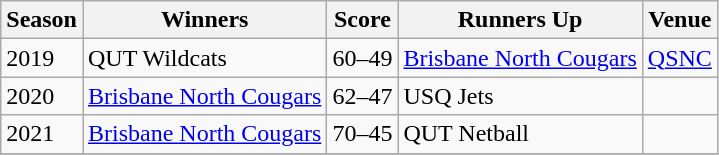<table class="wikitable collapsible">
<tr>
<th>Season</th>
<th>Winners</th>
<th>Score</th>
<th>Runners Up</th>
<th>Venue</th>
</tr>
<tr>
<td>2019</td>
<td>QUT Wildcats</td>
<td>60–49</td>
<td><a href='#'>Brisbane North Cougars</a></td>
<td><a href='#'>QSNC</a></td>
</tr>
<tr>
<td>2020</td>
<td><a href='#'>Brisbane North Cougars</a></td>
<td>62–47</td>
<td>USQ Jets</td>
<td></td>
</tr>
<tr>
<td>2021</td>
<td><a href='#'>Brisbane North Cougars</a></td>
<td>70–45</td>
<td>QUT Netball</td>
<td></td>
</tr>
<tr>
</tr>
</table>
